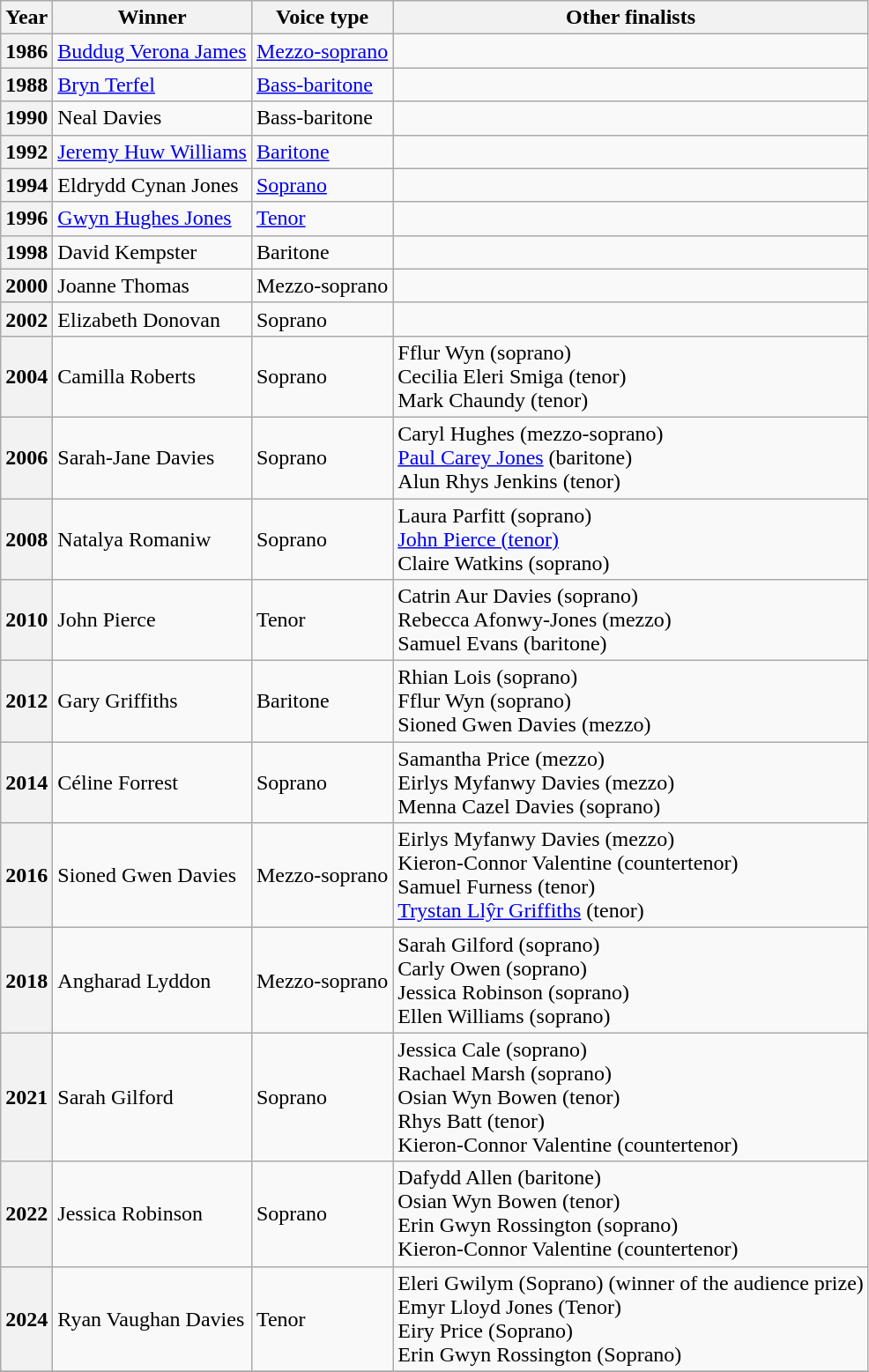<table class="wikitable sortable">
<tr>
<th>Year</th>
<th>Winner</th>
<th>Voice type</th>
<th>Other finalists</th>
</tr>
<tr>
<th>1986</th>
<td><a href='#'>Buddug Verona James</a></td>
<td><a href='#'>Mezzo-soprano</a></td>
<td></td>
</tr>
<tr>
<th>1988</th>
<td><a href='#'>Bryn Terfel</a></td>
<td><a href='#'>Bass-baritone</a></td>
<td></td>
</tr>
<tr>
<th>1990</th>
<td>Neal Davies</td>
<td>Bass-baritone</td>
<td></td>
</tr>
<tr>
<th>1992</th>
<td><a href='#'>Jeremy Huw Williams</a></td>
<td><a href='#'>Baritone</a></td>
<td></td>
</tr>
<tr>
<th>1994</th>
<td>Eldrydd Cynan Jones</td>
<td><a href='#'>Soprano</a></td>
<td></td>
</tr>
<tr>
<th>1996</th>
<td><a href='#'>Gwyn Hughes Jones</a></td>
<td><a href='#'>Tenor</a></td>
<td></td>
</tr>
<tr>
<th>1998</th>
<td>David Kempster</td>
<td>Baritone</td>
<td></td>
</tr>
<tr>
<th>2000</th>
<td>Joanne Thomas</td>
<td>Mezzo-soprano</td>
<td></td>
</tr>
<tr>
<th>2002</th>
<td>Elizabeth Donovan</td>
<td>Soprano</td>
<td></td>
</tr>
<tr>
<th>2004</th>
<td>Camilla Roberts</td>
<td>Soprano</td>
<td>Fflur Wyn (soprano)<br>Cecilia Eleri Smiga (tenor)<br>Mark Chaundy (tenor)</td>
</tr>
<tr>
<th>2006</th>
<td>Sarah-Jane Davies</td>
<td>Soprano</td>
<td>Caryl Hughes (mezzo-soprano)<br><a href='#'>Paul Carey Jones</a> (baritone)<br>Alun Rhys Jenkins (tenor)</td>
</tr>
<tr>
<th>2008</th>
<td>Natalya Romaniw</td>
<td>Soprano</td>
<td>Laura Parfitt (soprano)<br><a href='#'>John Pierce (tenor)</a><br>Claire Watkins (soprano)</td>
</tr>
<tr>
<th>2010</th>
<td>John Pierce</td>
<td>Tenor</td>
<td>Catrin Aur Davies (soprano)<br>Rebecca Afonwy-Jones (mezzo)<br>Samuel Evans (baritone)</td>
</tr>
<tr>
<th>2012</th>
<td>Gary Griffiths</td>
<td>Baritone</td>
<td>Rhian Lois (soprano)<br>Fflur Wyn (soprano)<br>Sioned Gwen Davies (mezzo)</td>
</tr>
<tr>
<th>2014</th>
<td>Céline Forrest</td>
<td>Soprano</td>
<td>Samantha Price (mezzo)<br>Eirlys Myfanwy Davies (mezzo)<br>Menna Cazel Davies (soprano)</td>
</tr>
<tr>
<th>2016</th>
<td>Sioned Gwen Davies</td>
<td>Mezzo-soprano</td>
<td>Eirlys Myfanwy Davies (mezzo)<br>Kieron-Connor Valentine (countertenor)<br>Samuel Furness (tenor)<br><a href='#'>Trystan Llŷr Griffiths</a> (tenor)</td>
</tr>
<tr>
<th>2018</th>
<td>Angharad Lyddon</td>
<td>Mezzo-soprano</td>
<td>Sarah Gilford (soprano)<br>Carly Owen (soprano)<br>Jessica Robinson (soprano)<br>Ellen Williams (soprano)</td>
</tr>
<tr>
<th>2021</th>
<td>Sarah Gilford</td>
<td>Soprano</td>
<td>Jessica Cale (soprano)<br>Rachael Marsh (soprano)<br>Osian Wyn Bowen (tenor)<br> Rhys Batt (tenor)<br>Kieron-Connor Valentine (countertenor)</td>
</tr>
<tr>
<th>2022</th>
<td>Jessica Robinson</td>
<td>Soprano</td>
<td>Dafydd Allen (baritone)<br>Osian Wyn Bowen (tenor)<br>Erin Gwyn Rossington (soprano)<br>Kieron-Connor Valentine (countertenor)</td>
</tr>
<tr>
<th>2024</th>
<td>Ryan Vaughan Davies</td>
<td>Tenor</td>
<td>Eleri Gwilym (Soprano) (winner of the audience prize)<br>Emyr Lloyd Jones (Tenor)<br>Eiry Price (Soprano)<br>Erin Gwyn Rossington (Soprano)</td>
</tr>
<tr>
</tr>
</table>
